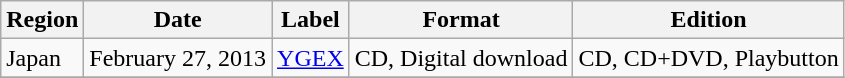<table class="wikitable">
<tr>
<th>Region</th>
<th>Date</th>
<th>Label</th>
<th>Format</th>
<th>Edition</th>
</tr>
<tr>
<td>Japan</td>
<td>February 27, 2013</td>
<td><a href='#'>YGEX</a></td>
<td>CD, Digital download</td>
<td>CD, CD+DVD, Playbutton</td>
</tr>
<tr>
</tr>
</table>
